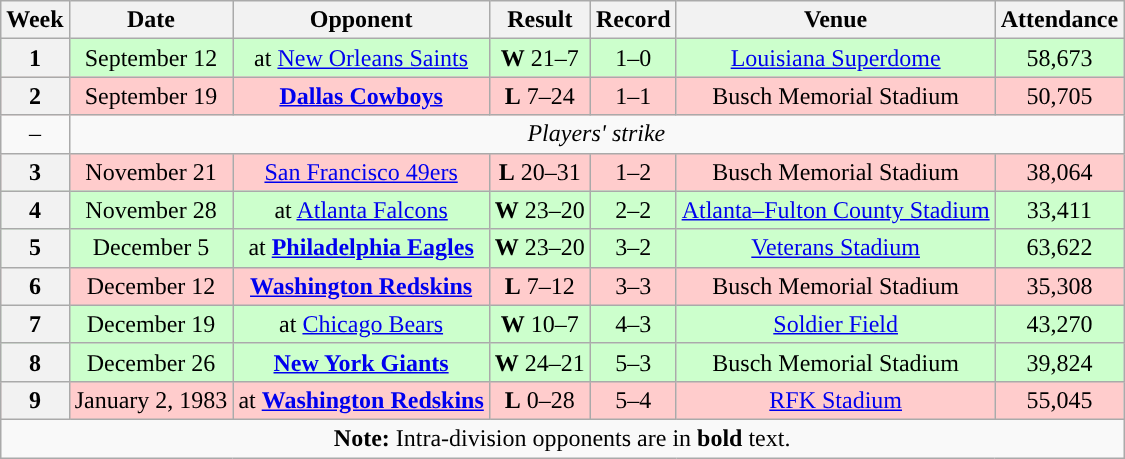<table class="wikitable" style="text-align:center">
<tr>
<th>Week</th>
<th>Date</th>
<th>Opponent</th>
<th>Result</th>
<th>Record</th>
<th>Venue</th>
<th>Attendance</th>
</tr>
<tr style="background:#cfc">
<th>1</th>
<td>September 12</td>
<td>at <a href='#'>New Orleans Saints</a></td>
<td><strong>W</strong> 21–7</td>
<td>1–0</td>
<td><a href='#'>Louisiana Superdome</a></td>
<td>58,673</td>
</tr>
<tr style="background:#fcc">
<th>2</th>
<td>September 19</td>
<td><strong><a href='#'>Dallas Cowboys</a></strong></td>
<td><strong>L</strong> 7–24</td>
<td>1–1</td>
<td>Busch Memorial Stadium</td>
<td>50,705</td>
</tr>
<tr>
<td>–</td>
<td colspan=6 align="center"><em>Players' strike</em></td>
</tr>
<tr style="background:#fcc">
<th>3</th>
<td>November 21</td>
<td><a href='#'>San Francisco 49ers</a></td>
<td><strong>L</strong> 20–31</td>
<td>1–2</td>
<td>Busch Memorial Stadium</td>
<td>38,064</td>
</tr>
<tr style="background:#cfc">
<th>4</th>
<td>November 28</td>
<td>at <a href='#'>Atlanta Falcons</a></td>
<td><strong>W</strong> 23–20</td>
<td>2–2</td>
<td><a href='#'>Atlanta–Fulton County Stadium</a></td>
<td>33,411</td>
</tr>
<tr style="background:#cfc">
<th>5</th>
<td>December 5</td>
<td>at <strong><a href='#'>Philadelphia Eagles</a></strong></td>
<td><strong>W</strong> 23–20</td>
<td>3–2</td>
<td><a href='#'>Veterans Stadium</a></td>
<td>63,622</td>
</tr>
<tr style="background:#fcc">
<th>6</th>
<td>December 12</td>
<td><strong><a href='#'>Washington Redskins</a></strong></td>
<td><strong>L</strong> 7–12</td>
<td>3–3</td>
<td>Busch Memorial Stadium</td>
<td>35,308</td>
</tr>
<tr style="background:#cfc">
<th>7</th>
<td>December 19</td>
<td>at <a href='#'>Chicago Bears</a></td>
<td><strong>W</strong> 10–7</td>
<td>4–3</td>
<td><a href='#'>Soldier Field</a></td>
<td>43,270</td>
</tr>
<tr style="background:#cfc">
<th>8</th>
<td>December 26</td>
<td><strong><a href='#'>New York Giants</a></strong></td>
<td><strong>W</strong> 24–21</td>
<td>5–3</td>
<td>Busch Memorial Stadium</td>
<td>39,824</td>
</tr>
<tr style="background:#fcc">
<th>9</th>
<td>January 2, 1983</td>
<td>at <strong><a href='#'>Washington Redskins</a></strong></td>
<td><strong>L</strong> 0–28</td>
<td>5–4</td>
<td><a href='#'>RFK Stadium</a></td>
<td>55,045</td>
</tr>
<tr>
<td colspan="8"><strong>Note:</strong> Intra-division opponents are in <strong>bold</strong> text.</td>
</tr>
</table>
